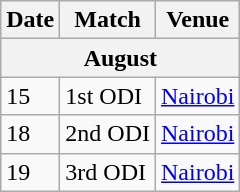<table class="wikitable">
<tr>
<th>Date</th>
<th>Match</th>
<th>Venue</th>
</tr>
<tr>
<th colspan="3">August</th>
</tr>
<tr>
<td>15</td>
<td>1st ODI</td>
<td><a href='#'>Nairobi</a></td>
</tr>
<tr>
<td>18</td>
<td>2nd ODI</td>
<td><a href='#'>Nairobi</a></td>
</tr>
<tr>
<td>19</td>
<td>3rd ODI</td>
<td><a href='#'>Nairobi</a></td>
</tr>
</table>
